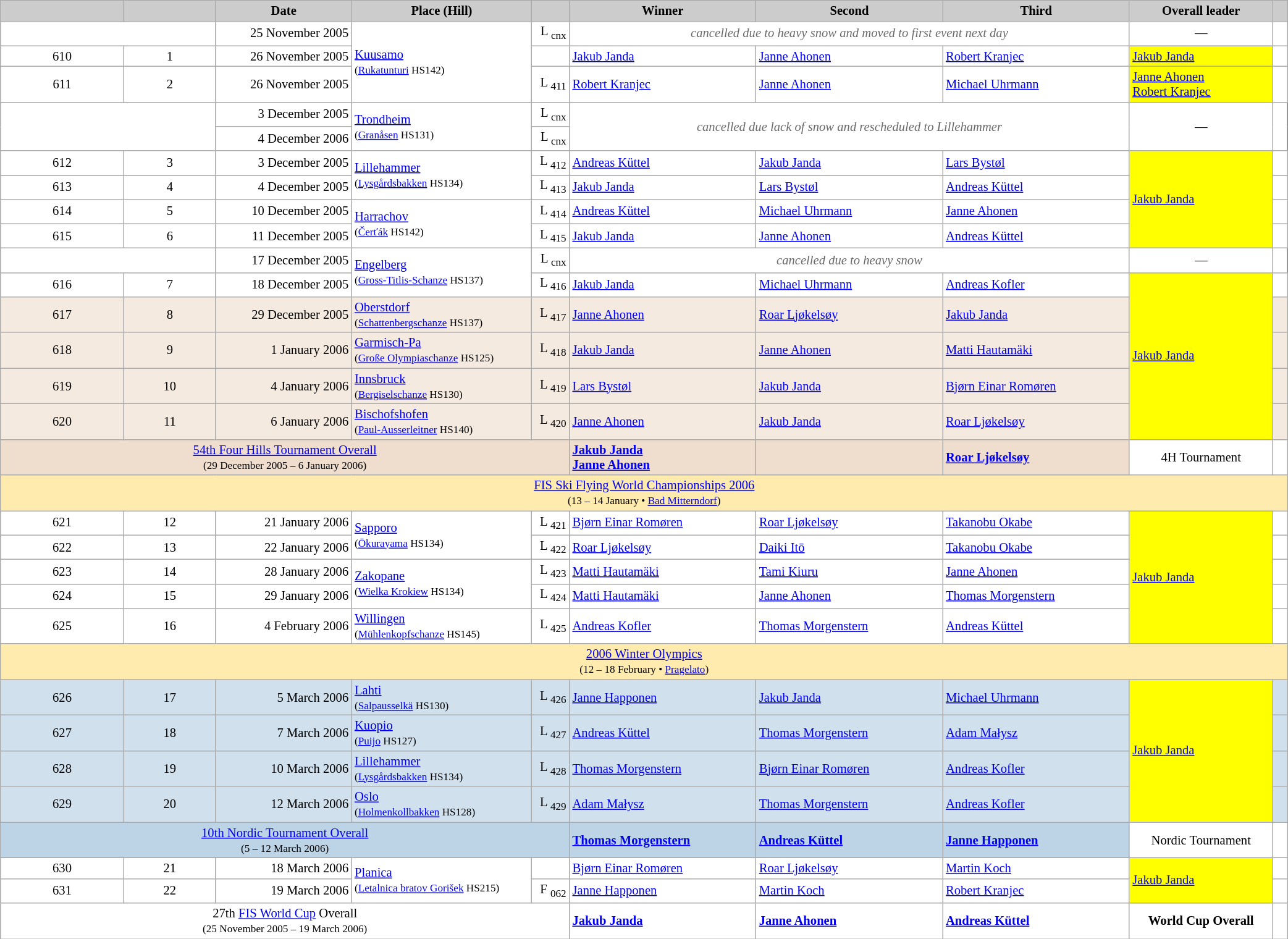<table class="wikitable plainrowheaders" style="background:#fff; font-size:86%; width:110%; line-height:16px; border:grey solid 1px; border-collapse:collapse;">
<tr>
<th scope="col" style="background:#ccc; width=30 px;"></th>
<th scope="col" style="background:#ccc; width=30 px;"></th>
<th scope="col" style="background:#ccc; width:140px;">Date</th>
<th scope="col" style="background:#ccc; width:188px;">Place (Hill)</th>
<th scope="col" style="background:#ccc; width:34px;"></th>
<th scope="col" style="background:#ccc; width:195px;">Winner</th>
<th scope="col" style="background:#ccc; width:195px;">Second</th>
<th scope="col" style="background:#ccc; width:195px;">Third</th>
<th scope="col" style="background:#ccc; width:148px;">Overall leader</th>
<th scope="col" style="background:#ccc; width:10px;"></th>
</tr>
<tr>
<td colspan=2></td>
<td align=right>25 November 2005</td>
<td rowspan=3> <a href='#'>Kuusamo</a><br><small>(<a href='#'>Rukatunturi</a> HS142)</small></td>
<td align=right>L <sub>cnx</sub></td>
<td colspan=3 align=center style=color:#696969><em>cancelled due to heavy snow and moved to first event next day</em></td>
<td style="background:white; text-align:center">—</td>
<td></td>
</tr>
<tr>
<td align=center>610</td>
<td align=center>1</td>
<td align=right>26 November 2005</td>
<td align=right></td>
<td> <a href='#'>Jakub Janda</a></td>
<td> <a href='#'>Janne Ahonen</a></td>
<td> <a href='#'>Robert Kranjec</a></td>
<td bgcolor=yellow> <a href='#'>Jakub Janda</a></td>
<td></td>
</tr>
<tr>
<td align=center>611</td>
<td align=center>2</td>
<td align=right>26 November 2005</td>
<td align=right>L <sub>411</sub></td>
<td> <a href='#'>Robert Kranjec</a></td>
<td> <a href='#'>Janne Ahonen</a></td>
<td> <a href='#'>Michael Uhrmann</a></td>
<td bgcolor=yellow> <a href='#'>Janne Ahonen</a><br> <a href='#'>Robert Kranjec</a></td>
<td></td>
</tr>
<tr>
<td colspan=2 rowspan=2></td>
<td align=right>3 December 2005</td>
<td rowspan=2> <a href='#'>Trondheim</a><br><small>(<a href='#'>Granåsen</a> HS131)</small></td>
<td align=right>L <sub>cnx</sub></td>
<td colspan=3 rowspan=2 align=center style=color:#696969><em>cancelled due lack of snow and rescheduled to Lillehammer</em></td>
<td style="background:white; text-align:center" rowspan=2>—</td>
</tr>
<tr>
<td align=right>4 December 2006</td>
<td align=right>L <sub>cnx</sub></td>
</tr>
<tr>
<td align=center>612</td>
<td align=center>3</td>
<td align=right>3 December 2005</td>
<td rowspan=2> <a href='#'>Lillehammer</a><br><small>(<a href='#'>Lysgårdsbakken</a> HS134)</small></td>
<td align=right>L <sub>412</sub></td>
<td> <a href='#'>Andreas Küttel</a></td>
<td> <a href='#'>Jakub Janda</a></td>
<td> <a href='#'>Lars Bystøl</a></td>
<td bgcolor=yellow rowspan=4> <a href='#'>Jakub Janda</a></td>
<td></td>
</tr>
<tr>
<td align=center>613</td>
<td align=center>4</td>
<td align=right>4 December 2005</td>
<td align=right>L <sub>413</sub></td>
<td> <a href='#'>Jakub Janda</a></td>
<td> <a href='#'>Lars Bystøl</a></td>
<td> <a href='#'>Andreas Küttel</a></td>
<td></td>
</tr>
<tr>
<td align=center>614</td>
<td align=center>5</td>
<td align=right>10 December 2005</td>
<td rowspan=2> <a href='#'>Harrachov</a><br><small>(<a href='#'>Čerťák</a> HS142)</small></td>
<td align=right>L <sub>414</sub></td>
<td> <a href='#'>Andreas Küttel</a></td>
<td> <a href='#'>Michael Uhrmann</a></td>
<td> <a href='#'>Janne Ahonen</a></td>
<td></td>
</tr>
<tr>
<td align=center>615</td>
<td align=center>6</td>
<td align=right>11 December 2005</td>
<td align=right>L <sub>415</sub></td>
<td> <a href='#'>Jakub Janda</a></td>
<td> <a href='#'>Janne Ahonen</a></td>
<td> <a href='#'>Andreas Küttel</a></td>
<td></td>
</tr>
<tr>
<td colspan=2></td>
<td align=right>17 December 2005</td>
<td rowspan=2> <a href='#'>Engelberg</a><br><small>(<a href='#'>Gross-Titlis-Schanze</a> HS137)</small></td>
<td align=right>L <sub>cnx</sub></td>
<td colspan=3 align=center style=color:#696969><em>cancelled due to heavy snow</em></td>
<td style="background:white; text-align:center">—</td>
</tr>
<tr>
<td align=center>616</td>
<td align=center>7</td>
<td align=right>18 December 2005</td>
<td align=right>L <sub>416</sub></td>
<td> <a href='#'>Jakub Janda</a></td>
<td> <a href='#'>Michael Uhrmann</a></td>
<td> <a href='#'>Andreas Kofler</a></td>
<td bgcolor=yellow rowspan=5> <a href='#'>Jakub Janda</a></td>
<td></td>
</tr>
<tr bgcolor=#F5EADF>
<td align=center>617</td>
<td align=center>8</td>
<td align=right>29 December 2005</td>
<td> <a href='#'>Oberstdorf</a><br><small>(<a href='#'>Schattenbergschanze</a> HS137)</small></td>
<td align=right>L <sub>417</sub></td>
<td> <a href='#'>Janne Ahonen</a></td>
<td> <a href='#'>Roar Ljøkelsøy</a></td>
<td> <a href='#'>Jakub Janda</a></td>
<td></td>
</tr>
<tr bgcolor=#F5EADF>
<td align=center>618</td>
<td align=center>9</td>
<td align=right>1 January 2006</td>
<td> <a href='#'>Garmisch-Pa</a><br><small>(<a href='#'>Große Olympiaschanze</a> HS125)</small></td>
<td align=right>L <sub>418</sub></td>
<td> <a href='#'>Jakub Janda</a></td>
<td> <a href='#'>Janne Ahonen</a></td>
<td> <a href='#'>Matti Hautamäki</a></td>
<td></td>
</tr>
<tr bgcolor=#F5EADF>
<td align=center>619</td>
<td align=center>10</td>
<td align=right>4 January 2006</td>
<td> <a href='#'>Innsbruck</a><br><small>(<a href='#'>Bergiselschanze</a> HS130)</small></td>
<td align=right>L <sub>419</sub></td>
<td> <a href='#'>Lars Bystøl</a></td>
<td> <a href='#'>Jakub Janda</a></td>
<td> <a href='#'>Bjørn Einar Romøren</a></td>
<td></td>
</tr>
<tr bgcolor=#F5EADF>
<td align=center>620</td>
<td align=center>11</td>
<td align=right>6 January 2006</td>
<td> <a href='#'>Bischofshofen</a><br><small>(<a href='#'>Paul-Ausserleitner</a> HS140)</small></td>
<td align=right>L <sub>420</sub></td>
<td> <a href='#'>Janne Ahonen</a></td>
<td> <a href='#'>Jakub Janda</a></td>
<td> <a href='#'>Roar Ljøkelsøy</a></td>
<td></td>
</tr>
<tr bgcolor=#EFDECD>
<td colspan=5 align=center><a href='#'>54th Four Hills Tournament Overall</a><br><small>(29 December 2005 – 6 January 2006)</small></td>
<td> <strong><a href='#'>Jakub Janda</a></strong><br> <strong><a href='#'>Janne Ahonen</a></strong></td>
<td></td>
<td> <strong><a href='#'>Roar Ljøkelsøy</a></strong></td>
<td style="background:white; text-align:center">4H Tournament</td>
<td bgcolor=white></td>
</tr>
<tr style="background:#FFEBAD">
<td colspan=10 align=center><a href='#'>FIS Ski Flying World Championships 2006</a><br><small>(13 – 14 January •  <a href='#'>Bad Mitterndorf</a>)</small></td>
</tr>
<tr>
<td align=center>621</td>
<td align=center>12</td>
<td align=right>21 January 2006</td>
<td rowspan=2> <a href='#'>Sapporo</a><br><small>(<a href='#'>Ōkurayama</a> HS134)</small></td>
<td align=right>L <sub>421</sub></td>
<td> <a href='#'>Bjørn Einar Romøren</a></td>
<td> <a href='#'>Roar Ljøkelsøy</a></td>
<td> <a href='#'>Takanobu Okabe</a></td>
<td bgcolor=yellow rowspan=5> <a href='#'>Jakub Janda</a></td>
<td></td>
</tr>
<tr>
<td align=center>622</td>
<td align=center>13</td>
<td align=right>22 January 2006</td>
<td align=right>L <sub>422</sub></td>
<td> <a href='#'>Roar Ljøkelsøy</a></td>
<td> <a href='#'>Daiki Itō</a></td>
<td> <a href='#'>Takanobu Okabe</a></td>
<td></td>
</tr>
<tr>
<td align=center>623</td>
<td align=center>14</td>
<td align=right>28 January 2006</td>
<td rowspan=2> <a href='#'>Zakopane</a><br><small>(<a href='#'>Wielka Krokiew</a> HS134)</small></td>
<td align=right>L <sub>423</sub></td>
<td> <a href='#'>Matti Hautamäki</a></td>
<td> <a href='#'>Tami Kiuru</a></td>
<td> <a href='#'>Janne Ahonen</a></td>
<td></td>
</tr>
<tr>
<td align=center>624</td>
<td align=center>15</td>
<td align=right>29 January 2006</td>
<td align=right>L <sub>424</sub></td>
<td> <a href='#'>Matti Hautamäki</a></td>
<td> <a href='#'>Janne Ahonen</a></td>
<td> <a href='#'>Thomas Morgenstern</a></td>
<td></td>
</tr>
<tr>
<td align=center>625</td>
<td align=center>16</td>
<td align=right>4 February 2006</td>
<td> <a href='#'>Willingen</a><br><small>(<a href='#'>Mühlenkopfschanze</a> HS145)</small></td>
<td align=right>L <sub>425</sub></td>
<td> <a href='#'>Andreas Kofler</a></td>
<td> <a href='#'>Thomas Morgenstern</a></td>
<td> <a href='#'>Andreas Küttel</a></td>
<td></td>
</tr>
<tr style="background:#FFEBAD">
<td colspan=10 align=center> <a href='#'>2006 Winter Olympics</a><br><small>(12 – 18 February •  <a href='#'>Pragelato</a>)</small></td>
</tr>
<tr bgcolor=#d0e0ed>
<td align=center>626</td>
<td align=center>17</td>
<td align=right>5 March 2006</td>
<td> <a href='#'>Lahti</a><br><small>(<a href='#'>Salpausselkä</a> HS130)</small></td>
<td align=right>L <sub>426</sub></td>
<td> <a href='#'>Janne Happonen</a></td>
<td> <a href='#'>Jakub Janda</a></td>
<td> <a href='#'>Michael Uhrmann</a></td>
<td bgcolor=yellow rowspan=4> <a href='#'>Jakub Janda</a></td>
<td></td>
</tr>
<tr bgcolor=#d0e0ed>
<td align=center>627</td>
<td align=center>18</td>
<td align=right>7 March 2006</td>
<td> <a href='#'>Kuopio</a><br><small>(<a href='#'>Puijo</a> HS127)</small></td>
<td align=right>L <sub>427</sub></td>
<td> <a href='#'>Andreas Küttel</a></td>
<td> <a href='#'>Thomas Morgenstern</a></td>
<td> <a href='#'>Adam Małysz</a></td>
<td></td>
</tr>
<tr bgcolor=#d0e0ed>
<td align=center>628</td>
<td align=center>19</td>
<td align=right>10 March 2006</td>
<td> <a href='#'>Lillehammer</a><br><small>(<a href='#'>Lysgårdsbakken</a> HS134)</small></td>
<td align=right>L <sub>428</sub></td>
<td> <a href='#'>Thomas Morgenstern</a></td>
<td> <a href='#'>Bjørn Einar Romøren</a></td>
<td> <a href='#'>Andreas Kofler</a></td>
<td></td>
</tr>
<tr bgcolor=#d0e0ed>
<td align=center>629</td>
<td align=center>20</td>
<td align=right>12 March 2006</td>
<td> <a href='#'>Oslo</a><br><small>(<a href='#'>Holmenkollbakken</a> HS128)</small></td>
<td align=right>L <sub>429</sub></td>
<td> <a href='#'>Adam Małysz</a></td>
<td> <a href='#'>Thomas Morgenstern</a></td>
<td> <a href='#'>Andreas Kofler</a></td>
<td></td>
</tr>
<tr bgcolor=#BCD4E6>
<td colspan=5 align=center><a href='#'>10th Nordic Tournament Overall</a><br><small>(5 – 12 March 2006)</small></td>
<td> <strong><a href='#'>Thomas Morgenstern</a></strong></td>
<td> <strong><a href='#'>Andreas Küttel</a></strong></td>
<td> <strong><a href='#'>Janne Happonen</a></strong></td>
<td style="background:white; text-align:center">Nordic Tournament</td>
<td bgcolor=white></td>
</tr>
<tr>
<td align=center>630</td>
<td align=center>21</td>
<td align=right>18 March 2006</td>
<td rowspan=2> <a href='#'>Planica</a><br><small>(<a href='#'>Letalnica bratov Gorišek</a> HS215)</small></td>
<td align=right></td>
<td> <a href='#'>Bjørn Einar Romøren</a></td>
<td> <a href='#'>Roar Ljøkelsøy</a></td>
<td> <a href='#'>Martin Koch</a></td>
<td bgcolor=yellow rowspan=2> <a href='#'>Jakub Janda</a></td>
<td></td>
</tr>
<tr>
<td align=center>631</td>
<td align=center>22</td>
<td align=right>19 March 2006</td>
<td align=right>F <sub>062</sub></td>
<td> <a href='#'>Janne Happonen</a></td>
<td> <a href='#'>Martin Koch</a></td>
<td> <a href='#'>Robert Kranjec</a></td>
<td></td>
</tr>
<tr>
<td colspan="5" style="text-align:center">27th <a href='#'>FIS World Cup</a> Overall<br><small>(25 November 2005 – 19 March 2006)</small></td>
<td> <strong><a href='#'>Jakub Janda</a></strong></td>
<td> <strong><a href='#'>Janne Ahonen</a></strong></td>
<td> <strong><a href='#'>Andreas Küttel</a></strong></td>
<td style="text-align:center"><strong>World Cup Overall</strong></td>
<td></td>
</tr>
</table>
